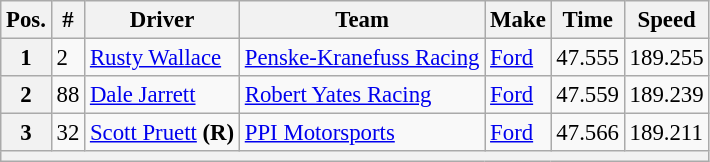<table class="wikitable" style="font-size:95%">
<tr>
<th>Pos.</th>
<th>#</th>
<th>Driver</th>
<th>Team</th>
<th>Make</th>
<th>Time</th>
<th>Speed</th>
</tr>
<tr>
<th>1</th>
<td>2</td>
<td><a href='#'>Rusty Wallace</a></td>
<td><a href='#'>Penske-Kranefuss Racing</a></td>
<td><a href='#'>Ford</a></td>
<td>47.555</td>
<td>189.255</td>
</tr>
<tr>
<th>2</th>
<td>88</td>
<td><a href='#'>Dale Jarrett</a></td>
<td><a href='#'>Robert Yates Racing</a></td>
<td><a href='#'>Ford</a></td>
<td>47.559</td>
<td>189.239</td>
</tr>
<tr>
<th>3</th>
<td>32</td>
<td><a href='#'>Scott Pruett</a> <strong>(R)</strong></td>
<td><a href='#'>PPI Motorsports</a></td>
<td><a href='#'>Ford</a></td>
<td>47.566</td>
<td>189.211</td>
</tr>
<tr>
<th colspan="7"></th>
</tr>
</table>
